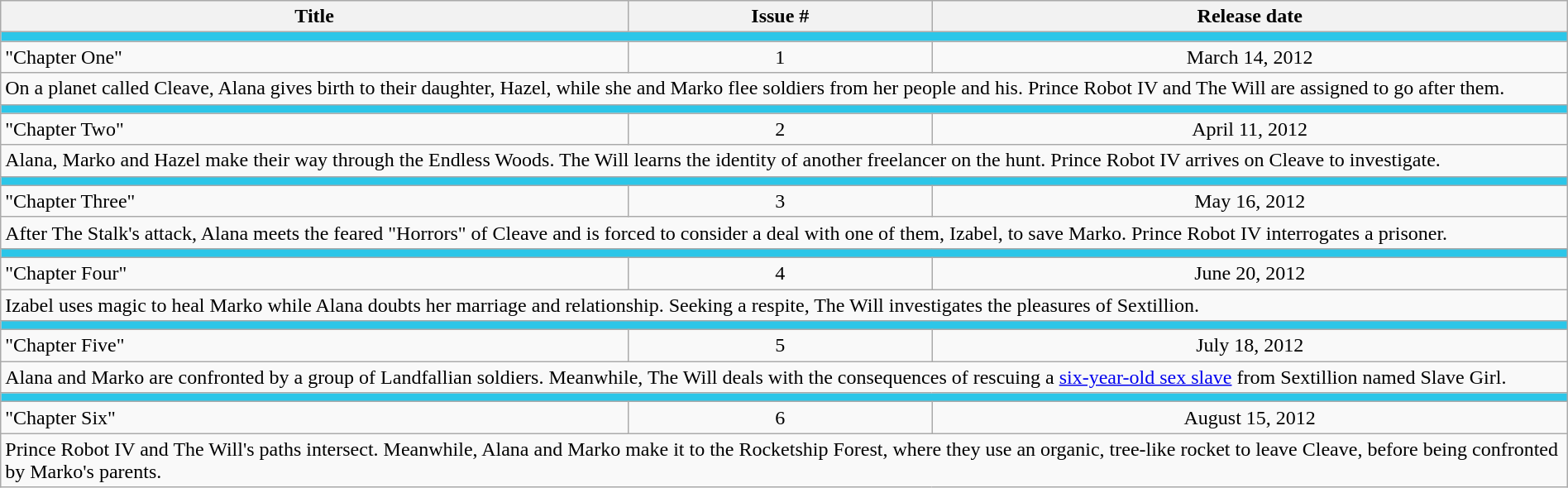<table class="wikitable" style="width:100%;">
<tr>
<th>Title</th>
<th>Issue #</th>
<th>Release date</th>
</tr>
<tr>
<td colspan="6" style="background:#2CC6E8;"></td>
</tr>
<tr>
<td>"Chapter One"</td>
<td style="text-align:center;">1</td>
<td style="text-align:center;">March 14, 2012</td>
</tr>
<tr>
<td colspan="6">On a planet called Cleave, Alana gives birth to their daughter, Hazel, while she and Marko flee soldiers from her people and his. Prince Robot IV and The Will are assigned to go after them.</td>
</tr>
<tr>
<td colspan="6" style="background:#2CC6E8;"></td>
</tr>
<tr>
<td>"Chapter Two"</td>
<td style="text-align:center;">2</td>
<td style="text-align:center;">April 11, 2012</td>
</tr>
<tr>
<td colspan="6">Alana, Marko and Hazel make their way through the Endless Woods. The Will learns the identity of another freelancer on the hunt. Prince Robot IV arrives on Cleave to investigate.</td>
</tr>
<tr>
<td colspan="6" style="background:#2CC6E8;"></td>
</tr>
<tr>
<td>"Chapter Three"</td>
<td style="text-align:center;">3</td>
<td style="text-align:center;">May 16, 2012</td>
</tr>
<tr>
<td colspan="6">After The Stalk's attack, Alana meets the feared "Horrors" of Cleave and is forced to consider a deal with one of them, Izabel, to save Marko. Prince Robot IV interrogates a prisoner.</td>
</tr>
<tr>
<td colspan="6" style="background:#2CC6E8;"></td>
</tr>
<tr>
<td>"Chapter Four"</td>
<td style="text-align:center;">4</td>
<td style="text-align:center;">June 20, 2012</td>
</tr>
<tr>
<td colspan="6">Izabel uses magic to heal Marko while Alana doubts her marriage and relationship. Seeking a respite, The Will investigates the pleasures of Sextillion.</td>
</tr>
<tr>
<td colspan="6" style="background:#2CC6E8;"></td>
</tr>
<tr>
<td>"Chapter Five"</td>
<td style="text-align:center;">5</td>
<td style="text-align:center;">July 18, 2012</td>
</tr>
<tr>
<td colspan="6">Alana and Marko are confronted by a group of Landfallian soldiers. Meanwhile, The Will deals with the consequences of rescuing a <a href='#'>six-year-old sex slave</a> from Sextillion named Slave Girl.</td>
</tr>
<tr>
<td colspan="6" style="background:#2CC6E8;"></td>
</tr>
<tr>
<td>"Chapter Six"</td>
<td style="text-align:center;">6</td>
<td style="text-align:center;">August 15, 2012</td>
</tr>
<tr>
<td colspan="6">Prince Robot IV and The Will's paths intersect. Meanwhile, Alana and Marko make it to the Rocketship Forest, where they use an organic, tree-like rocket to leave Cleave, before being confronted by Marko's parents.</td>
</tr>
</table>
